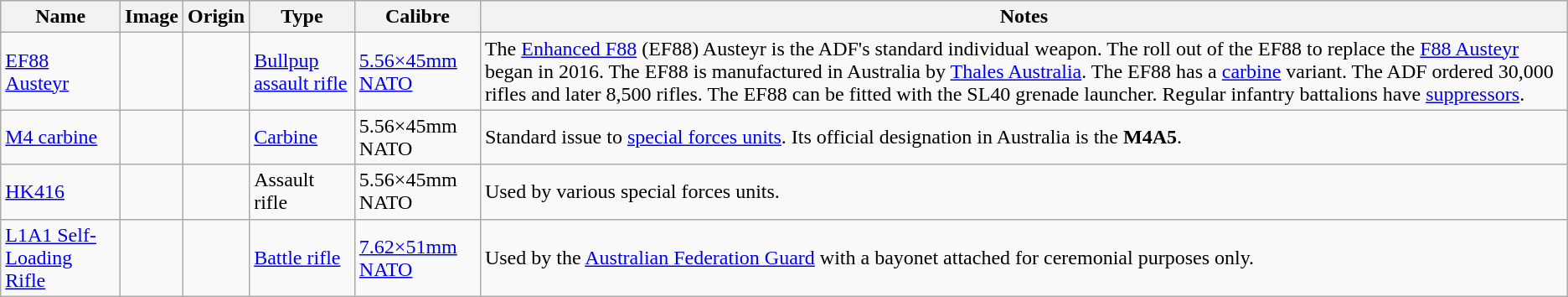<table class="wikitable">
<tr>
<th>Name</th>
<th>Image</th>
<th>Origin</th>
<th>Type</th>
<th>Calibre</th>
<th>Notes</th>
</tr>
<tr>
<td><a href='#'>EF88 Austeyr</a></td>
<td></td>
<td><br></td>
<td><a href='#'>Bullpup</a> <a href='#'>assault rifle</a></td>
<td><a href='#'>5.56×45mm NATO</a></td>
<td>The <a href='#'>Enhanced F88</a> (EF88) Austeyr is the ADF's standard individual weapon. The roll out of the EF88 to replace the <a href='#'>F88 Austeyr</a> began in 2016. The EF88 is manufactured in Australia by <a href='#'>Thales Australia</a>. The EF88 has a <a href='#'>carbine</a> variant. The ADF ordered 30,000 rifles and later 8,500 rifles. The EF88 can be fitted with the SL40 grenade launcher. Regular infantry battalions have <a href='#'>suppressors</a>.</td>
</tr>
<tr>
<td><a href='#'>M4 carbine</a></td>
<td></td>
<td></td>
<td><a href='#'>Carbine</a></td>
<td>5.56×45mm NATO</td>
<td>Standard issue to <a href='#'>special forces units</a>. Its official designation in Australia is the <strong>M4A5</strong>.</td>
</tr>
<tr>
<td><a href='#'>HK416</a></td>
<td></td>
<td></td>
<td>Assault rifle</td>
<td>5.56×45mm NATO</td>
<td>Used by various special forces units.</td>
</tr>
<tr>
<td><a href='#'>L1A1 Self-Loading Rifle</a></td>
<td></td>
<td><br><br></td>
<td><a href='#'>Battle rifle</a></td>
<td><a href='#'>7.62×51mm NATO</a></td>
<td>Used by the <a href='#'>Australian Federation Guard</a> with a bayonet attached for ceremonial purposes only.</td>
</tr>
</table>
